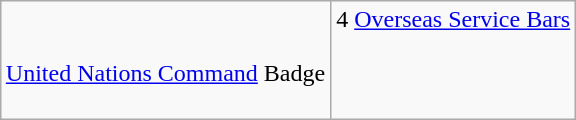<table class="wikitable" style="margin-left: auto; margin-right: auto; text-align: center; margin-top: -1px;">
<tr>
<td><br><a href='#'>United Nations Command</a> Badge</td>
<td colspan="2" align="center">4 <a href='#'>Overseas Service Bars</a><br><br><br><br></td>
</tr>
</table>
